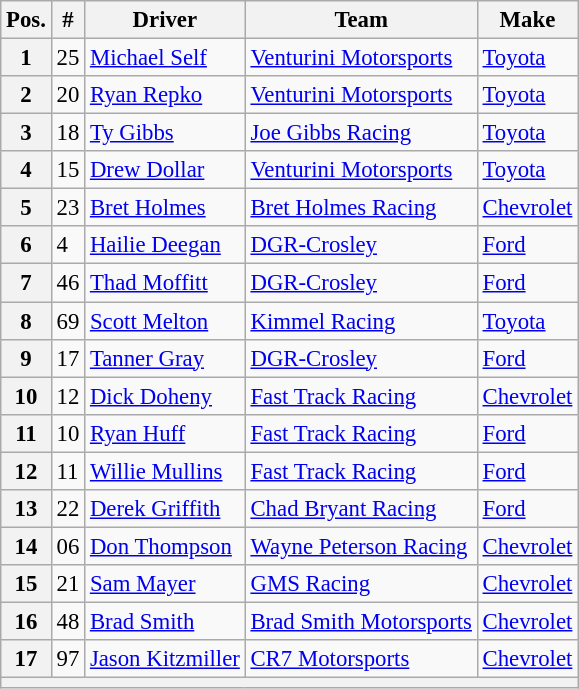<table class="wikitable" style="font-size:95%">
<tr>
<th>Pos.</th>
<th>#</th>
<th>Driver</th>
<th>Team</th>
<th>Make</th>
</tr>
<tr>
<th>1</th>
<td>25</td>
<td><a href='#'>Michael Self</a></td>
<td><a href='#'>Venturini Motorsports</a></td>
<td><a href='#'>Toyota</a></td>
</tr>
<tr>
<th>2</th>
<td>20</td>
<td><a href='#'>Ryan Repko</a></td>
<td><a href='#'>Venturini Motorsports</a></td>
<td><a href='#'>Toyota</a></td>
</tr>
<tr>
<th>3</th>
<td>18</td>
<td><a href='#'>Ty Gibbs</a></td>
<td><a href='#'>Joe Gibbs Racing</a></td>
<td><a href='#'>Toyota</a></td>
</tr>
<tr>
<th>4</th>
<td>15</td>
<td><a href='#'>Drew Dollar</a></td>
<td><a href='#'>Venturini Motorsports</a></td>
<td><a href='#'>Toyota</a></td>
</tr>
<tr>
<th>5</th>
<td>23</td>
<td><a href='#'>Bret Holmes</a></td>
<td><a href='#'>Bret Holmes Racing</a></td>
<td><a href='#'>Chevrolet</a></td>
</tr>
<tr>
<th>6</th>
<td>4</td>
<td><a href='#'>Hailie Deegan</a></td>
<td><a href='#'>DGR-Crosley</a></td>
<td><a href='#'>Ford</a></td>
</tr>
<tr>
<th>7</th>
<td>46</td>
<td><a href='#'>Thad Moffitt</a></td>
<td><a href='#'>DGR-Crosley</a></td>
<td><a href='#'>Ford</a></td>
</tr>
<tr>
<th>8</th>
<td>69</td>
<td><a href='#'>Scott Melton</a></td>
<td><a href='#'>Kimmel Racing</a></td>
<td><a href='#'>Toyota</a></td>
</tr>
<tr>
<th>9</th>
<td>17</td>
<td><a href='#'>Tanner Gray</a></td>
<td><a href='#'>DGR-Crosley</a></td>
<td><a href='#'>Ford</a></td>
</tr>
<tr>
<th>10</th>
<td>12</td>
<td><a href='#'>Dick Doheny</a></td>
<td><a href='#'>Fast Track Racing</a></td>
<td><a href='#'>Chevrolet</a></td>
</tr>
<tr>
<th>11</th>
<td>10</td>
<td><a href='#'>Ryan Huff</a></td>
<td><a href='#'>Fast Track Racing</a></td>
<td><a href='#'>Ford</a></td>
</tr>
<tr>
<th>12</th>
<td>11</td>
<td><a href='#'>Willie Mullins</a></td>
<td><a href='#'>Fast Track Racing</a></td>
<td><a href='#'>Ford</a></td>
</tr>
<tr>
<th>13</th>
<td>22</td>
<td><a href='#'>Derek Griffith</a></td>
<td><a href='#'>Chad Bryant Racing</a></td>
<td><a href='#'>Ford</a></td>
</tr>
<tr>
<th>14</th>
<td>06</td>
<td><a href='#'>Don Thompson</a></td>
<td><a href='#'>Wayne Peterson Racing</a></td>
<td><a href='#'>Chevrolet</a></td>
</tr>
<tr>
<th>15</th>
<td>21</td>
<td><a href='#'>Sam Mayer</a></td>
<td><a href='#'>GMS Racing</a></td>
<td><a href='#'>Chevrolet</a></td>
</tr>
<tr>
<th>16</th>
<td>48</td>
<td><a href='#'>Brad Smith</a></td>
<td><a href='#'>Brad Smith Motorsports</a></td>
<td><a href='#'>Chevrolet</a></td>
</tr>
<tr>
<th>17</th>
<td>97</td>
<td><a href='#'>Jason Kitzmiller</a></td>
<td><a href='#'>CR7 Motorsports</a></td>
<td><a href='#'>Chevrolet</a></td>
</tr>
<tr>
<th colspan="5"></th>
</tr>
</table>
